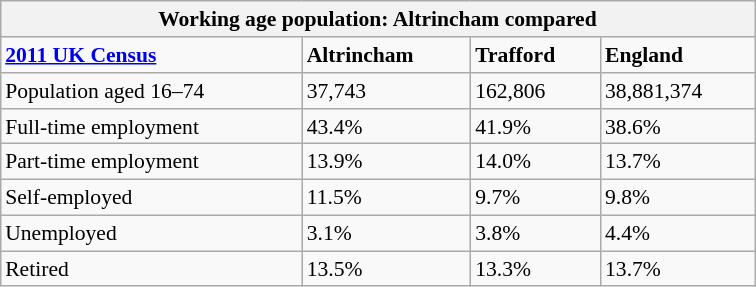<table class="wikitable" style="float: right; margin-left: 1em; width: 35em; font-size: 90%;" cellspacing="5">
<tr>
<th colspan="4"><strong>Working age population: Altrincham compared</strong></th>
</tr>
<tr>
<td><strong><a href='#'>2011 UK Census</a></strong></td>
<td><strong>Altrincham</strong></td>
<td><strong>Trafford</strong></td>
<td><strong>England</strong></td>
</tr>
<tr>
<td>Population aged 16–74</td>
<td>37,743</td>
<td>162,806</td>
<td>38,881,374</td>
</tr>
<tr>
<td>Full-time employment</td>
<td>43.4%</td>
<td>41.9%</td>
<td>38.6%</td>
</tr>
<tr>
<td>Part-time employment</td>
<td>13.9%</td>
<td>14.0%</td>
<td>13.7%</td>
</tr>
<tr>
<td>Self-employed</td>
<td>11.5%</td>
<td>9.7%</td>
<td>9.8%</td>
</tr>
<tr>
<td>Unemployed</td>
<td>3.1%</td>
<td>3.8%</td>
<td>4.4%</td>
</tr>
<tr>
<td>Retired</td>
<td>13.5%</td>
<td>13.3%</td>
<td>13.7%</td>
</tr>
</table>
